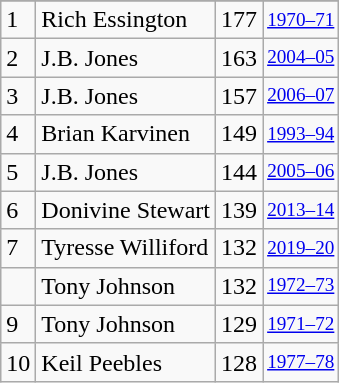<table class="wikitable">
<tr>
</tr>
<tr>
<td>1</td>
<td>Rich Essington</td>
<td>177</td>
<td style="font-size:80%;"><a href='#'>1970–71</a></td>
</tr>
<tr>
<td>2</td>
<td>J.B. Jones</td>
<td>163</td>
<td style="font-size:80%;"><a href='#'>2004–05</a></td>
</tr>
<tr>
<td>3</td>
<td>J.B. Jones</td>
<td>157</td>
<td style="font-size:80%;"><a href='#'>2006–07</a></td>
</tr>
<tr>
<td>4</td>
<td>Brian Karvinen</td>
<td>149</td>
<td style="font-size:80%;"><a href='#'>1993–94</a></td>
</tr>
<tr>
<td>5</td>
<td>J.B. Jones</td>
<td>144</td>
<td style="font-size:80%;"><a href='#'>2005–06</a></td>
</tr>
<tr>
<td>6</td>
<td>Donivine Stewart</td>
<td>139</td>
<td style="font-size:80%;"><a href='#'>2013–14</a></td>
</tr>
<tr>
<td>7</td>
<td>Tyresse Williford</td>
<td>132</td>
<td style="font-size:80%;"><a href='#'>2019–20</a></td>
</tr>
<tr>
<td></td>
<td>Tony Johnson</td>
<td>132</td>
<td style="font-size:80%;"><a href='#'>1972–73</a></td>
</tr>
<tr>
<td>9</td>
<td>Tony Johnson</td>
<td>129</td>
<td style="font-size:80%;"><a href='#'>1971–72</a></td>
</tr>
<tr>
<td>10</td>
<td>Keil Peebles</td>
<td>128</td>
<td style="font-size:80%;"><a href='#'>1977–78</a></td>
</tr>
</table>
